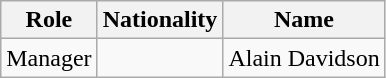<table class="wikitable" style="text-align: center">
<tr>
<th>Role</th>
<th>Nationality</th>
<th>Name</th>
</tr>
<tr>
<td align=left>Manager</td>
<td></td>
<td align=left>Alain Davidson</td>
</tr>
</table>
